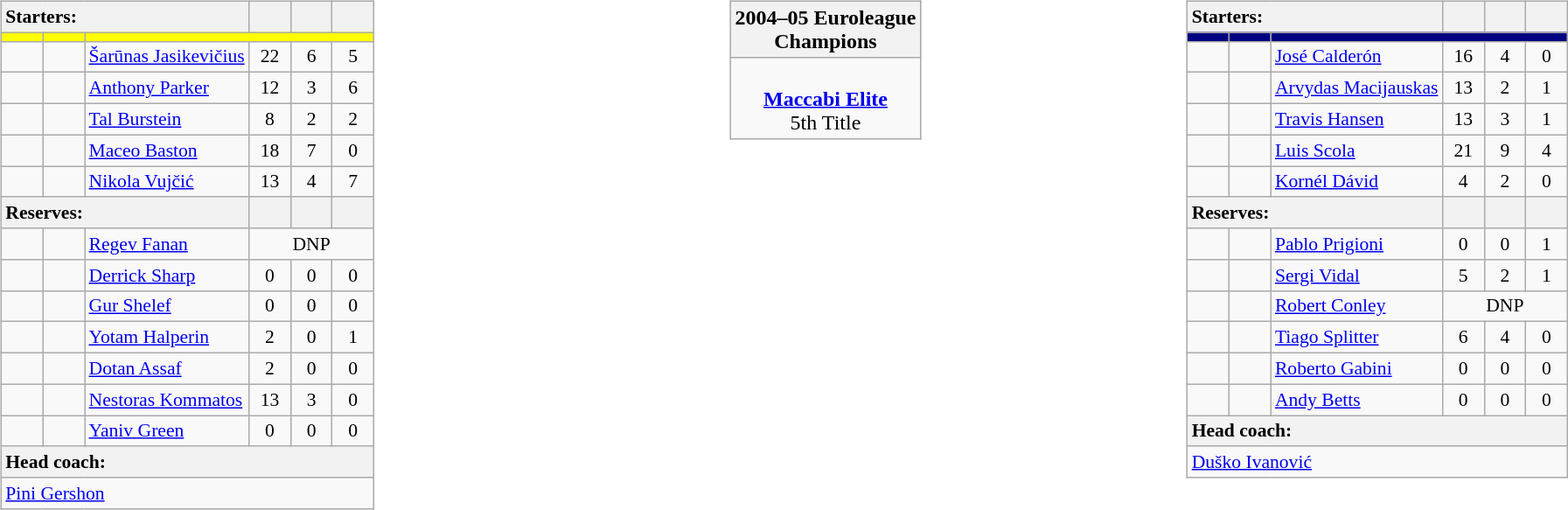<table style="width:100%;">
<tr>
<td valign=top width=33%><br><table class="wikitable" style="font-size:90%; text-align:center; margin:auto;" align=left>
<tr>
<th style="text-align:left" colspan=3>Starters:</th>
<th width=25></th>
<th width=25></th>
<th width=25></th>
</tr>
<tr>
<th style="background:yellow;" width=25></th>
<th style="background:yellow;" width=25></th>
<th colspan=4 style="background:yellow;"></th>
</tr>
<tr>
<td></td>
<td></td>
<td align=left> <a href='#'>Šarūnas Jasikevičius</a></td>
<td>22</td>
<td>6</td>
<td>5</td>
</tr>
<tr>
<td></td>
<td></td>
<td align=left> <a href='#'>Anthony Parker</a></td>
<td>12</td>
<td>3</td>
<td>6</td>
</tr>
<tr>
<td></td>
<td></td>
<td align=left> <a href='#'>Tal Burstein</a></td>
<td>8</td>
<td>2</td>
<td>2</td>
</tr>
<tr>
<td></td>
<td></td>
<td align=left> <a href='#'>Maceo Baston</a></td>
<td>18</td>
<td>7</td>
<td>0</td>
</tr>
<tr>
<td></td>
<td></td>
<td align=left> <a href='#'>Nikola Vujčić</a></td>
<td>13</td>
<td>4</td>
<td>7</td>
</tr>
<tr>
<th style="text-align:left" colspan=3>Reserves:</th>
<th width=25></th>
<th width=25></th>
<th width=25></th>
</tr>
<tr>
<td></td>
<td></td>
<td align=left> <a href='#'>Regev Fanan</a></td>
<td colspan=3>DNP</td>
</tr>
<tr>
<td></td>
<td></td>
<td align=left> <a href='#'>Derrick Sharp</a></td>
<td>0</td>
<td>0</td>
<td>0</td>
</tr>
<tr>
<td></td>
<td></td>
<td align=left> <a href='#'>Gur Shelef</a></td>
<td>0</td>
<td>0</td>
<td>0</td>
</tr>
<tr>
<td></td>
<td></td>
<td align=left> <a href='#'>Yotam Halperin</a></td>
<td>2</td>
<td>0</td>
<td>1</td>
</tr>
<tr>
<td></td>
<td></td>
<td align=left> <a href='#'>Dotan Assaf</a></td>
<td>2</td>
<td>0</td>
<td>0</td>
</tr>
<tr>
<td></td>
<td></td>
<td align=left> <a href='#'>Nestoras Kommatos</a></td>
<td>13</td>
<td>3</td>
<td>0</td>
</tr>
<tr>
<td></td>
<td></td>
<td align=left> <a href='#'>Yaniv Green</a></td>
<td>0</td>
<td>0</td>
<td>0</td>
</tr>
<tr>
<th style="text-align:left" colspan=7>Head coach:</th>
</tr>
<tr>
<td colspan=7 align=left> <a href='#'>Pini Gershon</a></td>
</tr>
</table>
</td>
<td valign=top width=33%><br><table class=wikitable style="text-align:center; margin:auto">
<tr>
<th>2004–05 Euroleague <br>Champions</th>
</tr>
<tr>
<td><br> <strong><a href='#'>Maccabi Elite</a></strong><br>5th Title</td>
</tr>
</table>
</td>
<td style="vertical-align:top; width:33%;"><br><table class="wikitable" style="font-size:90%; text-align:center; margin:auto;">
<tr>
<th style="text-align:left" colspan=3>Starters:</th>
<th width=25></th>
<th width=25></th>
<th width=25></th>
</tr>
<tr>
<th style="background:navy;" width=25></th>
<th style="background:navy;" width=25></th>
<th colspan=4 style="background:navy;"></th>
</tr>
<tr>
<td></td>
<td></td>
<td align=left> <a href='#'>José Calderón</a></td>
<td>16</td>
<td>4</td>
<td>0</td>
</tr>
<tr>
<td></td>
<td></td>
<td align=left> <a href='#'>Arvydas Macijauskas</a></td>
<td>13</td>
<td>2</td>
<td>1</td>
</tr>
<tr>
<td></td>
<td></td>
<td align=left> <a href='#'>Travis Hansen</a></td>
<td>13</td>
<td>3</td>
<td>1</td>
</tr>
<tr>
<td></td>
<td></td>
<td align=left> <a href='#'>Luis Scola</a></td>
<td>21</td>
<td>9</td>
<td>4</td>
</tr>
<tr>
<td></td>
<td></td>
<td align=left> <a href='#'>Kornél Dávid</a></td>
<td>4</td>
<td>2</td>
<td>0</td>
</tr>
<tr>
<th style="text-align:left" colspan=3>Reserves:</th>
<th width=25></th>
<th width=25></th>
<th width=25></th>
</tr>
<tr>
<td></td>
<td></td>
<td align=left> <a href='#'>Pablo Prigioni</a></td>
<td>0</td>
<td>0</td>
<td>1</td>
</tr>
<tr>
<td></td>
<td></td>
<td align=left> <a href='#'>Sergi Vidal</a></td>
<td>5</td>
<td>2</td>
<td>1</td>
</tr>
<tr>
<td></td>
<td></td>
<td align=left> <a href='#'>Robert Conley</a></td>
<td colspan=3>DNP</td>
</tr>
<tr>
<td></td>
<td></td>
<td align=left> <a href='#'>Tiago Splitter</a></td>
<td>6</td>
<td>4</td>
<td>0</td>
</tr>
<tr>
<td></td>
<td></td>
<td align=left> <a href='#'>Roberto Gabini</a></td>
<td>0</td>
<td>0</td>
<td>0</td>
</tr>
<tr>
<td></td>
<td></td>
<td align=left> <a href='#'>Andy Betts</a></td>
<td>0</td>
<td>0</td>
<td>0</td>
</tr>
<tr>
<th style="text-align:left" colspan=7>Head coach:</th>
</tr>
<tr>
<td colspan=7 align=left> <a href='#'>Duško Ivanović</a></td>
</tr>
</table>
</td>
</tr>
</table>
